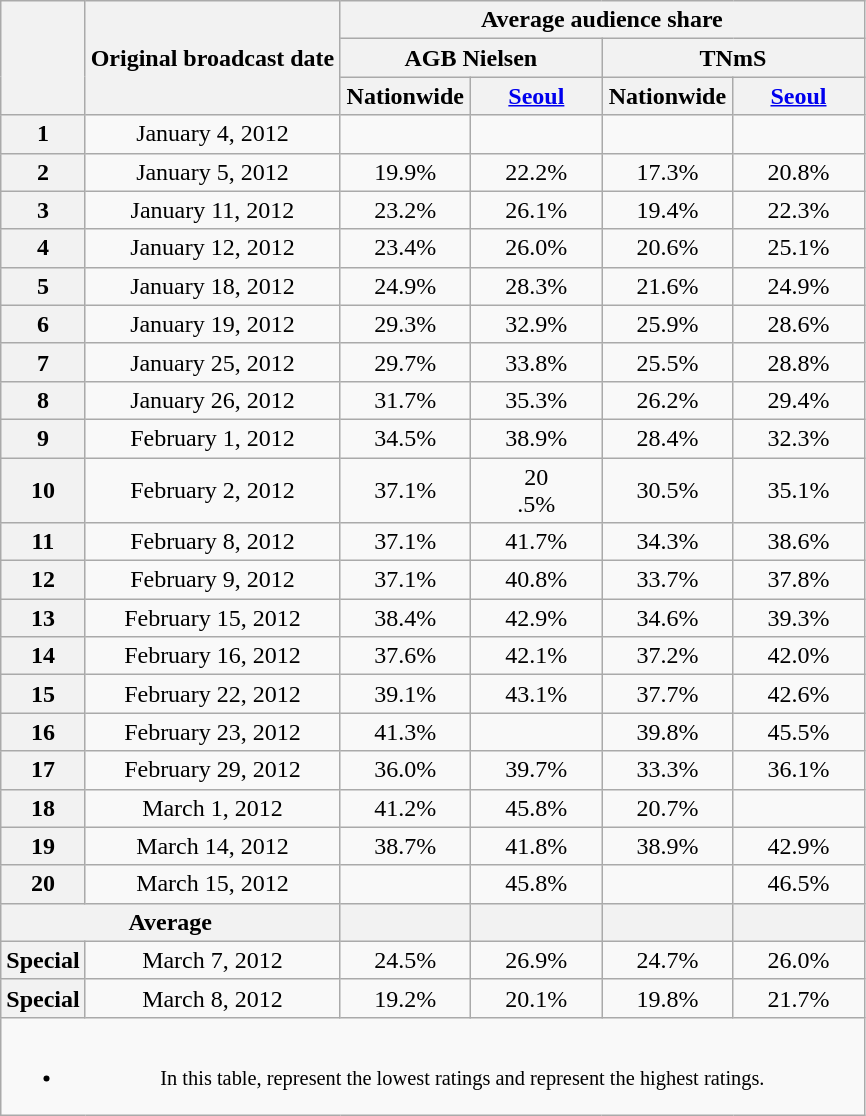<table class=wikitable style="text-align:center">
<tr>
<th rowspan="3"></th>
<th rowspan="3">Original broadcast date</th>
<th colspan="4">Average audience share</th>
</tr>
<tr>
<th colspan="2">AGB Nielsen</th>
<th colspan="2">TNmS</th>
</tr>
<tr>
<th width="80">Nationwide</th>
<th width="80"><a href='#'>Seoul</a></th>
<th width="80">Nationwide</th>
<th width="80"><a href='#'>Seoul</a></th>
</tr>
<tr>
<th>1</th>
<td>January 4, 2012</td>
<td></td>
<td></td>
<td></td>
<td></td>
</tr>
<tr>
<th>2</th>
<td>January 5, 2012</td>
<td>19.9%</td>
<td>22.2%</td>
<td>17.3%</td>
<td>20.8%</td>
</tr>
<tr>
<th>3</th>
<td>January 11, 2012</td>
<td>23.2%</td>
<td>26.1%</td>
<td>19.4%</td>
<td>22.3%</td>
</tr>
<tr>
<th>4</th>
<td>January 12, 2012</td>
<td>23.4%</td>
<td>26.0%</td>
<td>20.6%</td>
<td>25.1%</td>
</tr>
<tr>
<th>5</th>
<td>January 18, 2012</td>
<td>24.9%</td>
<td>28.3%</td>
<td>21.6%</td>
<td>24.9%</td>
</tr>
<tr>
<th>6</th>
<td>January 19, 2012</td>
<td>29.3%</td>
<td>32.9%</td>
<td>25.9%</td>
<td>28.6%</td>
</tr>
<tr>
<th>7</th>
<td>January 25, 2012</td>
<td>29.7%</td>
<td>33.8%</td>
<td>25.5%</td>
<td>28.8%</td>
</tr>
<tr>
<th>8</th>
<td>January 26, 2012</td>
<td>31.7%</td>
<td>35.3%</td>
<td>26.2%</td>
<td>29.4%</td>
</tr>
<tr>
<th>9</th>
<td>February 1, 2012</td>
<td>34.5%</td>
<td>38.9%</td>
<td>28.4%</td>
<td>32.3%</td>
</tr>
<tr>
<th>10</th>
<td>February 2, 2012</td>
<td>37.1%</td>
<td>20<br>.5%</td>
<td>30.5%</td>
<td>35.1%</td>
</tr>
<tr>
<th>11</th>
<td>February 8, 2012</td>
<td>37.1%</td>
<td>41.7%</td>
<td>34.3%</td>
<td>38.6%</td>
</tr>
<tr>
<th>12</th>
<td>February 9, 2012</td>
<td>37.1%</td>
<td>40.8%</td>
<td>33.7%</td>
<td>37.8%</td>
</tr>
<tr>
<th>13</th>
<td>February 15, 2012</td>
<td>38.4%</td>
<td>42.9%</td>
<td>34.6%</td>
<td>39.3%</td>
</tr>
<tr>
<th>14</th>
<td>February 16, 2012</td>
<td>37.6%</td>
<td>42.1%</td>
<td>37.2%</td>
<td>42.0%</td>
</tr>
<tr>
<th>15</th>
<td>February 22, 2012</td>
<td>39.1%</td>
<td>43.1%</td>
<td>37.7%</td>
<td>42.6%</td>
</tr>
<tr>
<th>16</th>
<td>February 23, 2012</td>
<td>41.3%</td>
<td></td>
<td>39.8%</td>
<td>45.5%</td>
</tr>
<tr>
<th>17</th>
<td>February 29, 2012</td>
<td>36.0%</td>
<td>39.7%</td>
<td>33.3%</td>
<td>36.1%</td>
</tr>
<tr>
<th>18</th>
<td>March 1, 2012</td>
<td>41.2%</td>
<td>45.8%</td>
<td>20.7%</td>
<td></td>
</tr>
<tr>
<th>19</th>
<td>March 14, 2012</td>
<td>38.7%</td>
<td>41.8%</td>
<td>38.9%</td>
<td>42.9%</td>
</tr>
<tr>
<th>20</th>
<td>March 15, 2012</td>
<td></td>
<td>45.8%</td>
<td></td>
<td>46.5%</td>
</tr>
<tr>
<th colspan="2">Average</th>
<th></th>
<th></th>
<th></th>
<th></th>
</tr>
<tr>
<th>Special</th>
<td>March 7, 2012</td>
<td>24.5%</td>
<td>26.9%</td>
<td>24.7%</td>
<td>26.0%</td>
</tr>
<tr>
<th>Special</th>
<td>March 8, 2012</td>
<td>19.2%</td>
<td>20.1%</td>
<td>19.8%</td>
<td>21.7%</td>
</tr>
<tr style="font-size:85%">
<td colspan="6"><br><ul><li>In this table,  represent the lowest ratings and  represent the highest ratings.</li></ul></td>
</tr>
</table>
